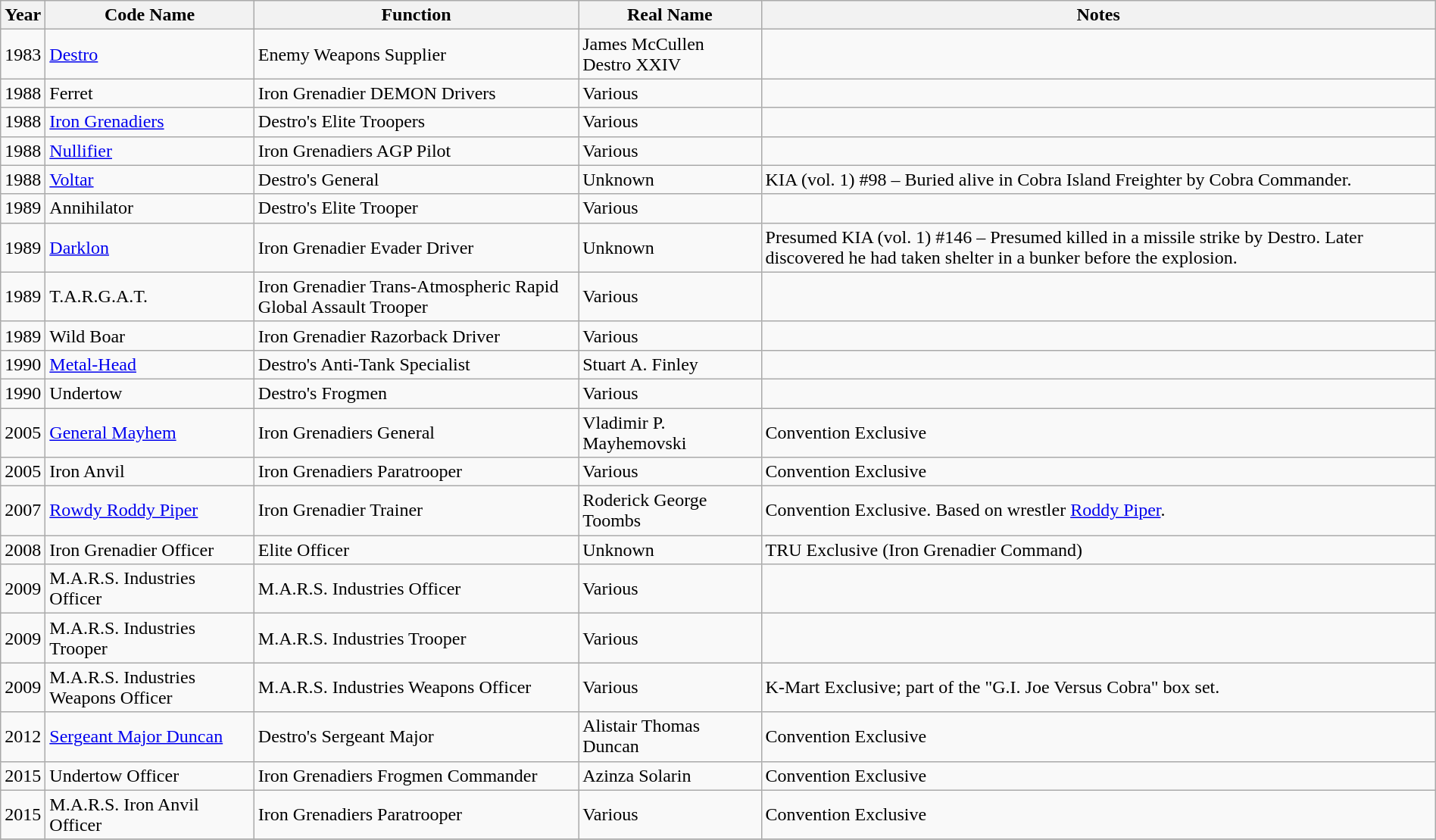<table class="wikitable sortable" align="left" style="margin:auto;">
<tr>
<th>Year</th>
<th>Code Name</th>
<th>Function</th>
<th>Real Name</th>
<th>Notes</th>
</tr>
<tr>
<td>1983</td>
<td><a href='#'>Destro</a></td>
<td>Enemy Weapons Supplier</td>
<td>James McCullen Destro XXIV</td>
<td></td>
</tr>
<tr>
<td>1988</td>
<td>Ferret</td>
<td>Iron Grenadier DEMON Drivers</td>
<td>Various</td>
<td></td>
</tr>
<tr>
<td>1988</td>
<td><a href='#'>Iron Grenadiers</a></td>
<td>Destro's Elite Troopers</td>
<td>Various</td>
<td></td>
</tr>
<tr>
<td>1988</td>
<td><a href='#'>Nullifier</a></td>
<td>Iron Grenadiers AGP Pilot</td>
<td>Various</td>
<td></td>
</tr>
<tr>
<td>1988</td>
<td><a href='#'>Voltar</a></td>
<td>Destro's General</td>
<td>Unknown</td>
<td>KIA (vol. 1) #98 – Buried alive in Cobra Island Freighter by Cobra Commander.</td>
</tr>
<tr>
<td>1989</td>
<td>Annihilator</td>
<td>Destro's Elite Trooper</td>
<td>Various</td>
<td></td>
</tr>
<tr>
<td>1989</td>
<td><a href='#'>Darklon</a></td>
<td>Iron Grenadier Evader Driver</td>
<td>Unknown</td>
<td>Presumed KIA (vol. 1) #146 – Presumed killed in a missile strike by Destro. Later discovered he had taken shelter in a bunker before the explosion.</td>
</tr>
<tr>
<td>1989</td>
<td>T.A.R.G.A.T.</td>
<td>Iron Grenadier Trans-Atmospheric Rapid Global Assault Trooper</td>
<td>Various</td>
<td></td>
</tr>
<tr>
<td>1989</td>
<td>Wild Boar</td>
<td>Iron Grenadier Razorback Driver</td>
<td>Various</td>
<td></td>
</tr>
<tr>
<td>1990</td>
<td><a href='#'>Metal-Head</a></td>
<td>Destro's Anti-Tank Specialist</td>
<td>Stuart A. Finley</td>
<td></td>
</tr>
<tr>
<td>1990</td>
<td>Undertow</td>
<td>Destro's Frogmen</td>
<td>Various</td>
<td></td>
</tr>
<tr>
<td>2005</td>
<td><a href='#'>General Mayhem</a></td>
<td>Iron Grenadiers General</td>
<td>Vladimir P. Mayhemovski</td>
<td>Convention Exclusive</td>
</tr>
<tr>
<td>2005</td>
<td>Iron Anvil</td>
<td>Iron Grenadiers Paratrooper</td>
<td>Various</td>
<td>Convention Exclusive</td>
</tr>
<tr>
<td>2007</td>
<td><a href='#'>Rowdy Roddy Piper</a></td>
<td>Iron Grenadier Trainer</td>
<td>Roderick George Toombs</td>
<td>Convention Exclusive. Based on wrestler <a href='#'>Roddy Piper</a>.</td>
</tr>
<tr>
<td>2008</td>
<td>Iron Grenadier Officer</td>
<td>Elite Officer</td>
<td>Unknown</td>
<td>TRU Exclusive (Iron Grenadier Command)</td>
</tr>
<tr>
<td>2009</td>
<td>M.A.R.S. Industries Officer</td>
<td>M.A.R.S. Industries Officer</td>
<td>Various</td>
<td></td>
</tr>
<tr>
<td>2009</td>
<td>M.A.R.S. Industries Trooper</td>
<td>M.A.R.S. Industries Trooper</td>
<td>Various</td>
<td></td>
</tr>
<tr>
<td>2009</td>
<td>M.A.R.S. Industries Weapons Officer</td>
<td>M.A.R.S. Industries Weapons Officer</td>
<td>Various</td>
<td>K-Mart Exclusive; part of the "G.I. Joe Versus Cobra" box set.</td>
</tr>
<tr>
<td>2012</td>
<td><a href='#'>Sergeant Major Duncan</a></td>
<td>Destro's Sergeant Major</td>
<td>Alistair Thomas Duncan</td>
<td>Convention Exclusive</td>
</tr>
<tr>
<td>2015</td>
<td>Undertow Officer</td>
<td>Iron Grenadiers Frogmen Commander</td>
<td>Azinza Solarin</td>
<td>Convention Exclusive</td>
</tr>
<tr>
<td>2015</td>
<td>M.A.R.S. Iron Anvil Officer</td>
<td>Iron Grenadiers Paratrooper</td>
<td>Various</td>
<td>Convention Exclusive</td>
</tr>
<tr>
</tr>
</table>
